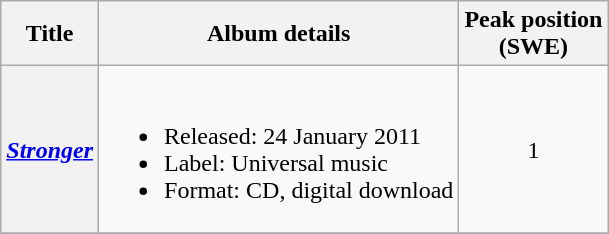<table class="wikitable plainrowheaders">
<tr>
<th>Title</th>
<th>Album details</th>
<th>Peak position <br>(SWE)</th>
</tr>
<tr>
<th scope="row"><em><a href='#'>Stronger</a></em></th>
<td><br><ul><li>Released: 24 January 2011</li><li>Label: Universal music</li><li>Format: CD, digital download</li></ul></td>
<td style="text-align:center;">1</td>
</tr>
<tr>
</tr>
</table>
